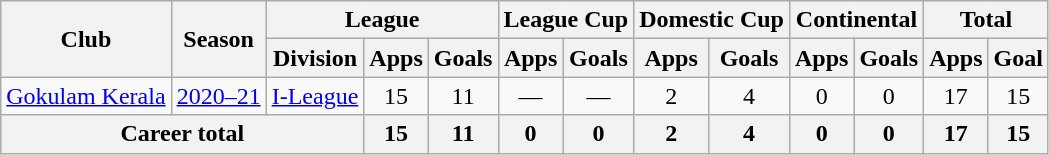<table class="wikitable" style="text-align: center;">
<tr>
<th rowspan="2">Club</th>
<th rowspan="2">Season</th>
<th colspan="3">League</th>
<th colspan="2">League Cup</th>
<th colspan="2">Domestic Cup</th>
<th colspan="2">Continental</th>
<th colspan="2">Total</th>
</tr>
<tr>
<th>Division</th>
<th>Apps</th>
<th>Goals</th>
<th>Apps</th>
<th>Goals</th>
<th>Apps</th>
<th>Goals</th>
<th>Apps</th>
<th>Goals</th>
<th>Apps</th>
<th>Goal</th>
</tr>
<tr>
<td rowspan="1"><a href='#'>Gokulam Kerala</a></td>
<td><a href='#'>2020–21</a></td>
<td><a href='#'>I-League</a></td>
<td>15</td>
<td>11</td>
<td>—</td>
<td>—</td>
<td>2</td>
<td>4</td>
<td>0</td>
<td>0</td>
<td>17</td>
<td>15</td>
</tr>
<tr>
<th colspan="3">Career total</th>
<th>15</th>
<th>11</th>
<th>0</th>
<th>0</th>
<th>2</th>
<th>4</th>
<th>0</th>
<th>0</th>
<th>17</th>
<th>15</th>
</tr>
</table>
